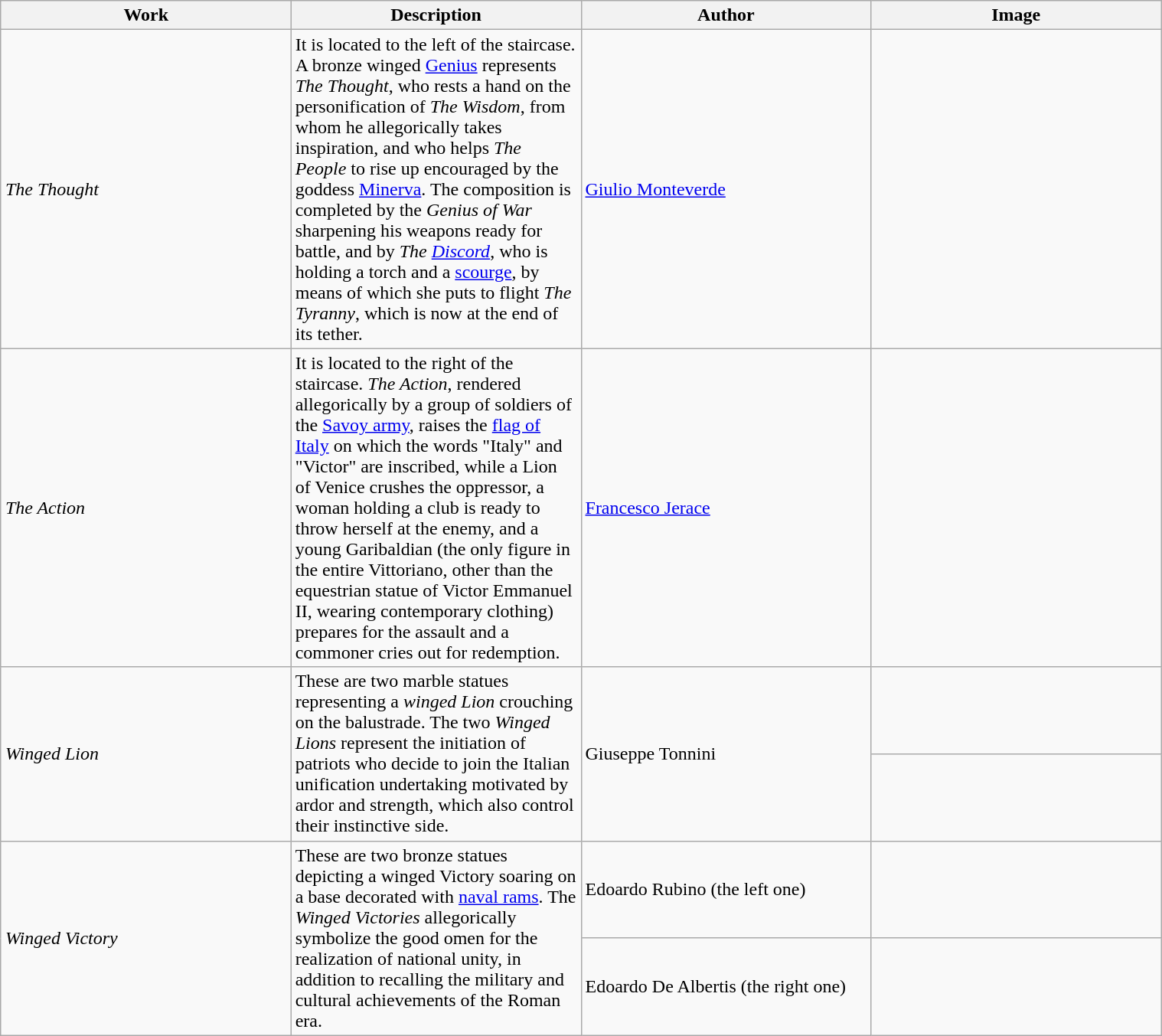<table class="wikitable" style="text-align: center; width:80%; margin-left:auto; margin-right:auto;">
<tr>
<th width=130>Work</th>
<th width=130>Description</th>
<th width=130>Author</th>
<th width=130>Image</th>
</tr>
<tr>
<td align="left"><em>The Thought</em></td>
<td align="left">It is located to the left of the staircase. A bronze winged <a href='#'>Genius</a> represents <em>The Thought</em>, who rests a hand on the personification of <em>The Wisdom</em>, from whom he allegorically takes inspiration, and who helps <em>The People</em> to rise up encouraged by the goddess <a href='#'>Minerva</a>. The composition is completed by the <em>Genius of War</em> sharpening his weapons ready for battle, and by <em>The <a href='#'>Discord</a></em>, who is holding a torch and a <a href='#'>scourge</a>, by means of which she puts to flight <em>The Tyranny</em>, which is now at the end of its tether.</td>
<td align="left"><a href='#'>Giulio Monteverde</a></td>
<td align="center"></td>
</tr>
<tr>
<td align="left"><em>The Action</em></td>
<td align="left">It is located to the right of the staircase. <em>The Action</em>, rendered allegorically by a group of soldiers of the <a href='#'>Savoy army</a>, raises the <a href='#'>flag of Italy</a> on which the words "Italy" and "Victor" are inscribed, while a Lion of Venice crushes the oppressor, a woman holding a club is ready to throw herself at the enemy, and a young Garibaldian (the only figure in the entire Vittoriano, other than the equestrian statue of Victor Emmanuel II, wearing contemporary clothing) prepares for the assault and a commoner cries out for redemption.</td>
<td align="left"><a href='#'>Francesco Jerace</a></td>
<td align="center"></td>
</tr>
<tr>
<td rowspan=2 align="left"><em>Winged Lion</em></td>
<td rowspan="2" align="left">These are two marble statues representing a <em>winged Lion</em> crouching on the balustrade. The two <em>Winged Lions</em> represent the initiation of patriots who decide to join the Italian unification undertaking motivated by ardor and strength, which also control their instinctive side.</td>
<td rowspan="2" align="left">Giuseppe Tonnini</td>
<td align="center"></td>
</tr>
<tr>
<td align="center"></td>
</tr>
<tr>
<td rowspan=2 align="left"><em>Winged Victory</em></td>
<td rowspan="2" align="left">These are two bronze statues depicting a winged Victory soaring on a base decorated with <a href='#'>naval rams</a>. The <em>Winged Victories</em> allegorically symbolize the good omen for the realization of national unity, in addition to recalling the military and cultural achievements of the Roman era.</td>
<td align="left">Edoardo Rubino (the left one)</td>
<td align="center"></td>
</tr>
<tr>
<td align="left">Edoardo De Albertis (the right one)</td>
<td align="center"></td>
</tr>
</table>
